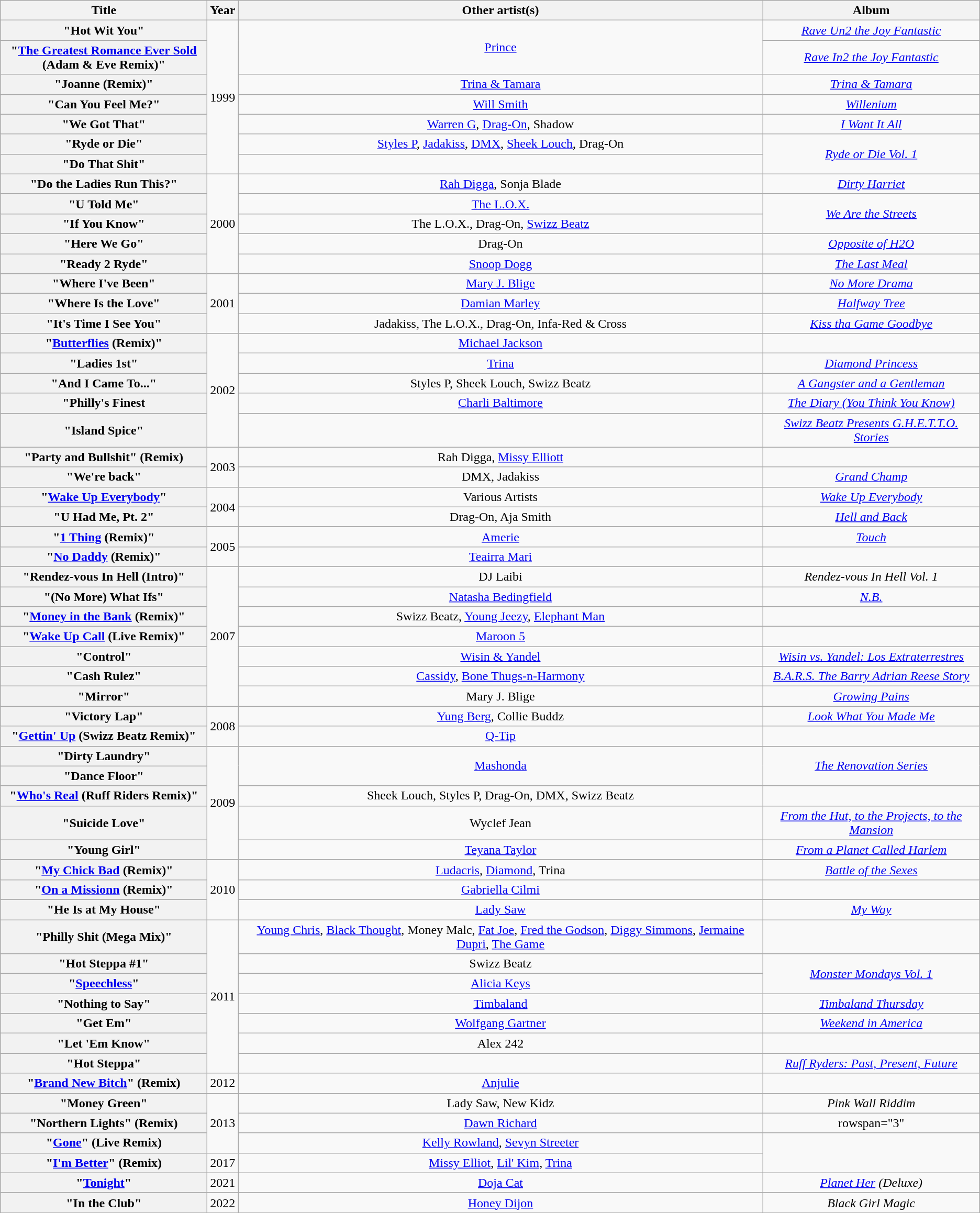<table class="wikitable plainrowheaders" style="text-align:center;">
<tr>
<th scope="col" style="width:16em;">Title</th>
<th scope="col">Year</th>
<th scope="col">Other artist(s)</th>
<th scope="col">Album</th>
</tr>
<tr>
<th scope="row">"Hot Wit You"</th>
<td rowspan="7">1999</td>
<td rowspan="2"><a href='#'>Prince</a></td>
<td><em><a href='#'>Rave Un2 the Joy Fantastic</a></em></td>
</tr>
<tr>
<th scope="row">"<a href='#'>The Greatest Romance Ever Sold</a> (Adam & Eve Remix)"</th>
<td><em><a href='#'>Rave In2 the Joy Fantastic</a></em></td>
</tr>
<tr>
<th scope="row">"Joanne (Remix)"</th>
<td><a href='#'>Trina & Tamara</a></td>
<td><em><a href='#'>Trina & Tamara</a></em></td>
</tr>
<tr>
<th scope="row">"Can You Feel Me?"</th>
<td><a href='#'>Will Smith</a></td>
<td><em><a href='#'>Willenium</a></em></td>
</tr>
<tr>
<th scope="row">"We Got That"</th>
<td><a href='#'>Warren G</a>, <a href='#'>Drag-On</a>, Shadow</td>
<td><em><a href='#'>I Want It All</a></em></td>
</tr>
<tr>
<th scope="row">"Ryde or Die"</th>
<td><a href='#'>Styles P</a>, <a href='#'>Jadakiss</a>, <a href='#'>DMX</a>, <a href='#'>Sheek Louch</a>, Drag-On</td>
<td rowspan="2"><em><a href='#'>Ryde or Die Vol. 1</a></em></td>
</tr>
<tr>
<th scope="row">"Do That Shit"</th>
<td></td>
</tr>
<tr>
<th scope="row">"Do the Ladies Run This?"</th>
<td rowspan="5">2000</td>
<td><a href='#'>Rah Digga</a>, Sonja Blade</td>
<td><em><a href='#'>Dirty Harriet</a></em></td>
</tr>
<tr>
<th scope="row">"U Told Me"</th>
<td><a href='#'>The L.O.X.</a></td>
<td rowspan="2"><em><a href='#'>We Are the Streets</a></em></td>
</tr>
<tr>
<th scope="row">"If You Know"</th>
<td>The L.O.X., Drag-On, <a href='#'>Swizz Beatz</a></td>
</tr>
<tr>
<th scope="row">"Here We Go"</th>
<td>Drag-On</td>
<td><em><a href='#'>Opposite of H2O</a></em></td>
</tr>
<tr>
<th scope="row">"Ready 2 Ryde"</th>
<td><a href='#'>Snoop Dogg</a></td>
<td><em><a href='#'>The Last Meal</a></em></td>
</tr>
<tr>
<th scope="row">"Where I've Been"</th>
<td rowspan="3">2001</td>
<td><a href='#'>Mary J. Blige</a></td>
<td><em><a href='#'>No More Drama</a></em></td>
</tr>
<tr>
<th scope="row">"Where Is the Love"</th>
<td><a href='#'>Damian Marley</a></td>
<td><em><a href='#'>Halfway Tree</a></em></td>
</tr>
<tr>
<th scope="row">"It's Time I See You"</th>
<td>Jadakiss, The L.O.X., Drag-On, Infa-Red & Cross</td>
<td><em><a href='#'>Kiss tha Game Goodbye</a></em></td>
</tr>
<tr>
<th scope="row">"<a href='#'>Butterflies</a> (Remix)"</th>
<td rowspan="5">2002</td>
<td><a href='#'>Michael Jackson</a></td>
<td></td>
</tr>
<tr>
<th scope="row">"Ladies 1st"</th>
<td><a href='#'>Trina</a></td>
<td><em><a href='#'>Diamond Princess</a></em></td>
</tr>
<tr>
<th scope="row">"And I Came To..."</th>
<td>Styles P, Sheek Louch, Swizz Beatz</td>
<td><em><a href='#'>A Gangster and a Gentleman</a></em></td>
</tr>
<tr>
<th scope="row">"Philly's Finest</th>
<td><a href='#'>Charli Baltimore</a></td>
<td><em><a href='#'>The Diary (You Think You Know)</a></em></td>
</tr>
<tr>
<th scope="row">"Island Spice"</th>
<td></td>
<td><em><a href='#'>Swizz Beatz Presents G.H.E.T.T.O. Stories</a></em></td>
</tr>
<tr>
<th scope="row">"Party and Bullshit" (Remix)</th>
<td rowspan="2">2003</td>
<td>Rah Digga, <a href='#'>Missy Elliott</a></td>
<td></td>
</tr>
<tr>
<th scope="row">"We're back"</th>
<td>DMX, Jadakiss</td>
<td><em><a href='#'>Grand Champ</a></em></td>
</tr>
<tr>
<th scope="row">"<a href='#'>Wake Up Everybody</a>"</th>
<td rowspan="2">2004</td>
<td>Various Artists</td>
<td><em><a href='#'>Wake Up Everybody</a></em></td>
</tr>
<tr>
<th scope="row">"U Had Me, Pt. 2"</th>
<td>Drag-On, Aja Smith</td>
<td><em><a href='#'>Hell and Back</a></em></td>
</tr>
<tr>
<th scope="row">"<a href='#'>1 Thing</a> (Remix)"</th>
<td rowspan="2">2005</td>
<td><a href='#'>Amerie</a></td>
<td><em><a href='#'>Touch</a></em></td>
</tr>
<tr>
<th scope="row">"<a href='#'>No Daddy</a> (Remix)"</th>
<td><a href='#'>Teairra Mari</a></td>
<td></td>
</tr>
<tr>
<th scope="row">"Rendez-vous In Hell (Intro)"</th>
<td rowspan="7">2007</td>
<td>DJ Laibi</td>
<td><em>Rendez-vous In Hell Vol. 1</em></td>
</tr>
<tr>
<th scope="row">"(No More) What Ifs"</th>
<td><a href='#'>Natasha Bedingfield</a></td>
<td><em><a href='#'>N.B.</a></em></td>
</tr>
<tr>
<th scope="row">"<a href='#'>Money in the Bank</a> (Remix)"</th>
<td>Swizz Beatz, <a href='#'>Young Jeezy</a>, <a href='#'>Elephant Man</a></td>
<td></td>
</tr>
<tr>
<th scope="row">"<a href='#'>Wake Up Call</a> (Live Remix)"</th>
<td><a href='#'>Maroon 5</a></td>
<td></td>
</tr>
<tr>
<th scope="row">"Control"</th>
<td><a href='#'>Wisin & Yandel</a></td>
<td><em><a href='#'>Wisin vs. Yandel: Los Extraterrestres</a></em></td>
</tr>
<tr>
<th scope="row">"Cash Rulez"</th>
<td><a href='#'>Cassidy</a>, <a href='#'>Bone Thugs-n-Harmony</a></td>
<td><em><a href='#'>B.A.R.S. The Barry Adrian Reese Story</a></em></td>
</tr>
<tr>
<th scope="row">"Mirror"</th>
<td>Mary J. Blige</td>
<td><em><a href='#'>Growing Pains</a></em></td>
</tr>
<tr>
<th scope="row">"Victory Lap"</th>
<td rowspan="2">2008</td>
<td><a href='#'>Yung Berg</a>, Collie Buddz</td>
<td><em><a href='#'>Look What You Made Me</a></em></td>
</tr>
<tr>
<th scope="row">"<a href='#'>Gettin' Up</a> (Swizz Beatz Remix)"</th>
<td><a href='#'>Q-Tip</a></td>
<td></td>
</tr>
<tr>
<th scope="row">"Dirty Laundry"</th>
<td rowspan="5">2009</td>
<td rowspan="2"><a href='#'>Mashonda</a></td>
<td rowspan="2"><em><a href='#'>The Renovation Series</a></em></td>
</tr>
<tr>
<th scope="row">"Dance Floor"</th>
</tr>
<tr>
<th scope="row">"<a href='#'>Who's Real</a> (Ruff Riders Remix)"</th>
<td>Sheek Louch, Styles P, Drag-On, DMX, Swizz Beatz</td>
<td></td>
</tr>
<tr>
<th scope="row">"Suicide Love"</th>
<td>Wyclef Jean</td>
<td><em><a href='#'>From the Hut, to the Projects, to the Mansion</a></em></td>
</tr>
<tr>
<th scope="row">"Young Girl"</th>
<td><a href='#'>Teyana Taylor</a></td>
<td><em><a href='#'>From a Planet Called Harlem</a></em></td>
</tr>
<tr>
<th scope="row">"<a href='#'>My Chick Bad</a> (Remix)"</th>
<td rowspan="3">2010</td>
<td><a href='#'>Ludacris</a>, <a href='#'>Diamond</a>, Trina</td>
<td><em><a href='#'>Battle of the Sexes</a></em></td>
</tr>
<tr>
<th scope="row">"<a href='#'>On a Missionn</a> (Remix)"</th>
<td><a href='#'>Gabriella Cilmi</a></td>
<td></td>
</tr>
<tr>
<th scope="row">"He Is at My House"</th>
<td><a href='#'>Lady Saw</a></td>
<td><em><a href='#'>My Way</a></em></td>
</tr>
<tr>
<th scope="row">"Philly Shit (Mega Mix)"</th>
<td rowspan="7">2011</td>
<td><a href='#'>Young Chris</a>, <a href='#'>Black Thought</a>, Money Malc, <a href='#'>Fat Joe</a>, <a href='#'>Fred the Godson</a>, <a href='#'>Diggy Simmons</a>, <a href='#'>Jermaine Dupri</a>, <a href='#'>The Game</a></td>
<td></td>
</tr>
<tr>
<th scope="row">"Hot Steppa #1"</th>
<td>Swizz Beatz</td>
<td rowspan="2"><em><a href='#'>Monster Mondays Vol. 1</a></em></td>
</tr>
<tr>
<th scope="row">"<a href='#'>Speechless</a>"</th>
<td><a href='#'>Alicia Keys</a></td>
</tr>
<tr>
<th scope="row">"Nothing to Say"</th>
<td><a href='#'>Timbaland</a></td>
<td><em><a href='#'>Timbaland Thursday</a></em></td>
</tr>
<tr>
<th scope="row">"Get Em"</th>
<td><a href='#'>Wolfgang Gartner</a></td>
<td><em><a href='#'>Weekend in America</a></em></td>
</tr>
<tr>
<th scope="row">"Let 'Em Know"</th>
<td>Alex 242</td>
<td></td>
</tr>
<tr>
<th scope="row">"Hot Steppa"</th>
<td></td>
<td><em><a href='#'>Ruff Ryders: Past, Present, Future</a></em></td>
</tr>
<tr>
<th scope="row">"<a href='#'>Brand New Bitch</a>" (Remix)</th>
<td>2012</td>
<td><a href='#'>Anjulie</a></td>
<td></td>
</tr>
<tr>
<th scope="row">"Money Green"</th>
<td rowspan="3">2013</td>
<td>Lady Saw, New Kidz</td>
<td><em>Pink Wall Riddim</em></td>
</tr>
<tr>
<th scope="row">"Northern Lights" (Remix)</th>
<td><a href='#'>Dawn Richard</a></td>
<td>rowspan="3" </td>
</tr>
<tr>
<th scope="row">"<a href='#'>Gone</a>" (Live Remix)</th>
<td><a href='#'>Kelly Rowland</a>, <a href='#'>Sevyn Streeter</a></td>
</tr>
<tr>
<th scope="row">"<a href='#'>I'm Better</a>" (Remix)</th>
<td>2017</td>
<td><a href='#'>Missy Elliot</a>, <a href='#'>Lil' Kim</a>, <a href='#'>Trina</a></td>
</tr>
<tr>
<th scope="row">"<a href='#'>Tonight</a>"</th>
<td>2021</td>
<td><a href='#'>Doja Cat</a></td>
<td><em><a href='#'>Planet Her</a> (Deluxe)</em></td>
</tr>
<tr>
<th scope="row">"In the Club"</th>
<td>2022</td>
<td><a href='#'>Honey Dijon</a></td>
<td><em>Black Girl Magic</em></td>
</tr>
</table>
